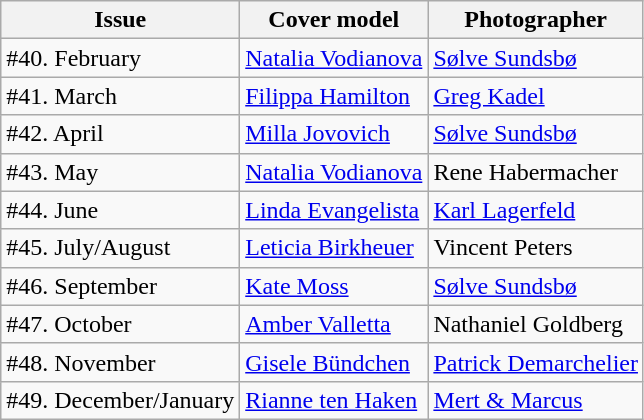<table class="sortable wikitable">
<tr>
<th>Issue</th>
<th>Cover model</th>
<th>Photographer</th>
</tr>
<tr>
<td>#40. February</td>
<td><a href='#'>Natalia Vodianova</a></td>
<td><a href='#'>Sølve Sundsbø</a></td>
</tr>
<tr>
<td>#41. March</td>
<td><a href='#'>Filippa Hamilton</a></td>
<td><a href='#'>Greg Kadel</a></td>
</tr>
<tr>
<td>#42. April</td>
<td><a href='#'>Milla Jovovich</a></td>
<td><a href='#'>Sølve Sundsbø</a></td>
</tr>
<tr>
<td>#43. May</td>
<td><a href='#'>Natalia Vodianova</a></td>
<td>Rene Habermacher</td>
</tr>
<tr>
<td>#44. June</td>
<td><a href='#'>Linda Evangelista</a></td>
<td><a href='#'>Karl Lagerfeld</a></td>
</tr>
<tr>
<td>#45. July/August</td>
<td><a href='#'>Leticia Birkheuer</a></td>
<td>Vincent Peters</td>
</tr>
<tr>
<td>#46. September</td>
<td><a href='#'>Kate Moss</a></td>
<td><a href='#'>Sølve Sundsbø</a></td>
</tr>
<tr>
<td>#47. October</td>
<td><a href='#'>Amber Valletta</a></td>
<td>Nathaniel Goldberg</td>
</tr>
<tr>
<td>#48. November</td>
<td><a href='#'>Gisele Bündchen</a></td>
<td><a href='#'>Patrick Demarchelier</a></td>
</tr>
<tr>
<td>#49. December/January</td>
<td><a href='#'>Rianne ten Haken</a></td>
<td><a href='#'>Mert & Marcus</a></td>
</tr>
</table>
